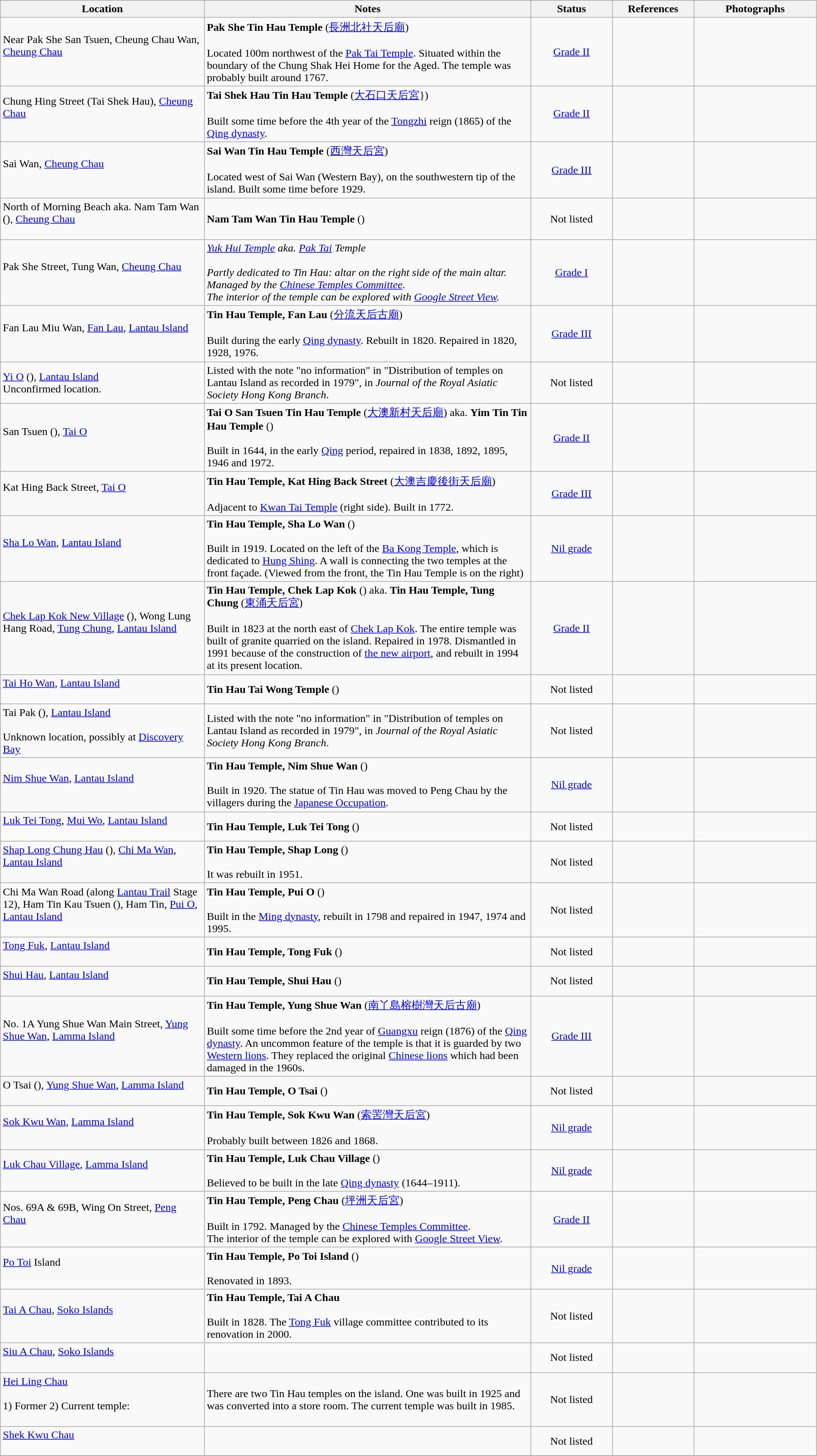<table class="wikitable sortable" style="width:95%">
<tr>
<th width="25%">Location</th>
<th width="40%">Notes</th>
<th width="10%">Status</th>
<th width="10%">References</th>
<th width="15%">Photographs</th>
</tr>
<tr>
<td>Near Pak She San Tsuen, Cheung Chau Wan, <a href='#'>Cheung Chau</a><br><br></td>
<td><strong>Pak She Tin Hau Temple</strong> (<a href='#'>長洲北社天后廟</a>)<br><br>Located 100m northwest of the <a href='#'>Pak Tai Temple</a>. Situated within the boundary of the Chung Shak Hei Home for the Aged. The temple was probably built around 1767.</td>
<td style="text-align:center"><a href='#'>Grade II</a></td>
<td>    </td>
<td></td>
</tr>
<tr>
<td>Chung Hing Street (Tai Shek Hau), <a href='#'>Cheung Chau</a><br><br></td>
<td><strong>Tai Shek Hau Tin Hau Temple</strong> (<a href='#'>大石口天后宮</a>})<br><br>Built some time before the 4th year of the <a href='#'>Tongzhi</a> reign (1865) of the <a href='#'>Qing dynasty</a>.</td>
<td style="text-align:center"><a href='#'>Grade II</a></td>
<td>    </td>
<td></td>
</tr>
<tr>
<td>Sai Wan, <a href='#'>Cheung Chau</a><br><br></td>
<td><strong>Sai Wan Tin Hau Temple</strong> (<a href='#'>西灣天后宮</a>)<br><br>Located west of Sai Wan (Western Bay), on the southwestern tip of the island. Built some time before 1929.</td>
<td style="text-align:center"><a href='#'>Grade III</a></td>
<td>   </td>
<td></td>
</tr>
<tr>
<td>North of Morning Beach aka. Nam Tam Wan (), <a href='#'>Cheung Chau</a><br><br></td>
<td><strong>Nam Tam Wan Tin Hau Temple</strong> ()</td>
<td style="text-align:center">Not listed</td>
<td>  </td>
<td></td>
</tr>
<tr>
<td>Pak She Street, Tung Wan, <a href='#'>Cheung Chau</a><br><br></td>
<td><em><a href='#'>Yuk Hui Temple</a> aka. <a href='#'>Pak Tai</a> Temple</em><br><br><em>Partly dedicated to Tin Hau: altar on the right side of the main altar.</em><br><em>Managed by the <a href='#'>Chinese Temples Committee</a>.</em><br>
<em>The interior of the temple can be explored with <a href='#'>Google Street View</a>.</em></td>
<td style="text-align:center"><a href='#'>Grade I</a></td>
<td>     </td>
<td></td>
</tr>
<tr>
<td>Fan Lau Miu Wan, <a href='#'>Fan Lau</a>, <a href='#'>Lantau Island</a><br><br></td>
<td><strong>Tin Hau Temple, Fan Lau</strong> (<a href='#'>分流天后古廟</a>)<br><br>Built during the early <a href='#'>Qing dynasty</a>. Rebuilt in 1820. Repaired in 1820, 1928, 1976.</td>
<td style="text-align:center"><a href='#'>Grade III</a></td>
<td>   </td>
<td></td>
</tr>
<tr>
<td><a href='#'>Yi O</a> (), <a href='#'>Lantau Island</a><br>Unconfirmed location.</td>
<td>Listed with the note "no information" in "Distribution of temples on Lantau Island as recorded in 1979", in <em>Journal of the Royal Asiatic Society Hong Kong Branch</em>.</td>
<td style="text-align:center">Not listed</td>
<td></td>
<td></td>
</tr>
<tr>
<td>San Tsuen (), <a href='#'>Tai O</a><br><br></td>
<td><strong>Tai O San Tsuen Tin Hau Temple</strong> (<a href='#'>大澳新村天后廟</a>) aka. <strong>Yim Tin Tin Hau Temple</strong> ()<br><br>Built in 1644, in the early <a href='#'>Qing</a> period, repaired in 1838, 1892, 1895, 1946 and 1972.</td>
<td style="text-align:center"><a href='#'>Grade II</a></td>
<td>  </td>
<td></td>
</tr>
<tr>
<td>Kat Hing Back Street, <a href='#'>Tai O</a><br><br></td>
<td><strong>Tin Hau Temple, Kat Hing Back Street</strong> (<a href='#'>大澳吉慶後街天后廟</a>)<br><br>Adjacent to <a href='#'>Kwan Tai Temple</a> (right side). Built in 1772.</td>
<td style="text-align:center"><a href='#'>Grade III</a></td>
<td>   </td>
<td></td>
</tr>
<tr>
<td><a href='#'>Sha Lo Wan</a>, <a href='#'>Lantau Island</a><br><br></td>
<td><strong>Tin Hau Temple, Sha Lo Wan</strong> ()<br><br>Built in 1919. Located on the left of the <a href='#'>Ba Kong Temple</a>, which is dedicated to <a href='#'>Hung Shing</a>. A wall is connecting the two temples at the front façade. (Viewed from the front, the Tin Hau Temple is on the right)</td>
<td style="text-align:center"><a href='#'>Nil grade</a></td>
<td>    </td>
<td></td>
</tr>
<tr>
<td><a href='#'>Chek Lap Kok New Village</a> (), Wong Lung Hang Road, <a href='#'>Tung Chung</a>, <a href='#'>Lantau Island</a><br><br></td>
<td><strong>Tin Hau Temple, Chek Lap Kok</strong> () aka. <strong>Tin Hau Temple, Tung Chung</strong> (<a href='#'>東涌天后宮</a>)<br><br>Built in 1823 at the north east of <a href='#'>Chek Lap Kok</a>. The entire temple was built of granite quarried on the island. Repaired in 1978. Dismantled in 1991 because of the construction of <a href='#'>the new airport</a>, and rebuilt in 1994 at its present location.</td>
<td style="text-align:center"><a href='#'>Grade II</a></td>
<td>    </td>
<td></td>
</tr>
<tr>
<td><a href='#'>Tai Ho Wan</a>, <a href='#'>Lantau Island</a><br><br></td>
<td><strong>Tin Hau Tai Wong Temple</strong> ()</td>
<td style="text-align:center">Not listed</td>
<td></td>
<td></td>
</tr>
<tr>
<td>Tai Pak (), <a href='#'>Lantau Island</a><br><br>Unknown location, possibly at <a href='#'>Discovery Bay</a></td>
<td>Listed with the note "no information" in "Distribution of temples on Lantau Island as recorded in 1979", in <em>Journal of the Royal Asiatic Society Hong Kong Branch</em>.</td>
<td style="text-align:center">Not listed</td>
<td></td>
<td></td>
</tr>
<tr>
<td><a href='#'>Nim Shue Wan</a>, <a href='#'>Lantau Island</a><br><br></td>
<td><strong>Tin Hau Temple, Nim Shue Wan</strong> ()<br><br>Built in 1920. The statue of Tin Hau was moved to Peng Chau by the villagers during the <a href='#'>Japanese Occupation</a>.</td>
<td style="text-align:center"><a href='#'>Nil grade</a></td>
<td>    </td>
<td></td>
</tr>
<tr>
<td><a href='#'>Luk Tei Tong</a>, <a href='#'>Mui Wo</a>, <a href='#'>Lantau Island</a><br><br></td>
<td><strong>Tin Hau Temple, Luk Tei Tong</strong> ()</td>
<td style="text-align:center">Not listed</td>
<td> </td>
<td></td>
</tr>
<tr>
<td><a href='#'>Shap Long Chung Hau</a> (), <a href='#'>Chi Ma Wan</a>, <a href='#'>Lantau Island</a><br><br></td>
<td><strong>Tin Hau Temple, Shap Long</strong> ()<br><br>It was rebuilt in 1951.</td>
<td style="text-align:center">Not listed</td>
<td>   </td>
<td></td>
</tr>
<tr>
<td>Chi Ma Wan Road (along <a href='#'>Lantau Trail</a> Stage 12), Ham Tin Kau Tsuen (), Ham Tin, <a href='#'>Pui O</a>, <a href='#'>Lantau Island</a><br><br></td>
<td><strong>Tin Hau Temple, Pui O</strong> ()<br><br>Built in the <a href='#'>Ming dynasty</a>, rebuilt in 1798 and repaired in 1947, 1974 and 1995.</td>
<td style="text-align:center">Not listed</td>
<td> </td>
<td></td>
</tr>
<tr>
<td><a href='#'>Tong Fuk</a>, <a href='#'>Lantau Island</a><br><br></td>
<td><strong>Tin Hau Temple, Tong Fuk</strong> ()</td>
<td style="text-align:center">Not listed</td>
<td></td>
<td></td>
</tr>
<tr>
<td><a href='#'>Shui Hau</a>, <a href='#'>Lantau Island</a><br><br></td>
<td><strong>Tin Hau Temple, Shui Hau</strong> ()</td>
<td style="text-align:center">Not listed</td>
<td> </td>
<td></td>
</tr>
<tr>
<td>No. 1A Yung Shue Wan Main Street, <a href='#'>Yung Shue Wan</a>, <a href='#'>Lamma Island</a><br><br></td>
<td><strong>Tin Hau Temple, Yung Shue Wan</strong> (<a href='#'>南丫島榕樹灣天后古廟</a>)<br><br>Built some time before the 2nd year of <a href='#'>Guangxu</a> reign (1876) of the <a href='#'>Qing dynasty</a>. An uncommon feature of the temple is that it is guarded by two <a href='#'>Western lions</a>. They replaced the original <a href='#'>Chinese lions</a> which had been damaged in the 1960s.</td>
<td style="text-align:center"><a href='#'>Grade III</a></td>
<td>      </td>
<td></td>
</tr>
<tr>
<td>O Tsai (), <a href='#'>Yung Shue Wan</a>, <a href='#'>Lamma Island</a><br><br></td>
<td><strong>Tin Hau Temple, O Tsai</strong> ()</td>
<td style="text-align:center">Not listed</td>
<td></td>
<td></td>
</tr>
<tr>
<td><a href='#'>Sok Kwu Wan</a>, <a href='#'>Lamma Island</a><br><br></td>
<td><strong>Tin Hau Temple, Sok Kwu Wan</strong> (<a href='#'>索罟灣天后宮</a>)<br><br>Probably built between 1826 and 1868.</td>
<td style="text-align:center"><a href='#'>Nil grade</a></td>
<td>     </td>
<td></td>
</tr>
<tr>
<td><a href='#'>Luk Chau Village</a>, <a href='#'>Lamma Island</a><br><br></td>
<td><strong>Tin Hau Temple, Luk Chau Village</strong> ()<br><br>Believed to be built in the late <a href='#'>Qing dynasty</a> (1644–1911).</td>
<td style="text-align:center"><a href='#'>Nil grade</a></td>
<td>   </td>
<td></td>
</tr>
<tr>
<td>Nos. 69A & 69B, Wing On Street, <a href='#'>Peng Chau</a><br><br></td>
<td><strong>Tin Hau Temple, Peng Chau</strong> (<a href='#'>坪洲天后宮</a>)<br><br>Built in 1792. Managed by the <a href='#'>Chinese Temples Committee</a>.<br>
The interior of the temple can be explored with <a href='#'>Google Street View</a>.</td>
<td style="text-align:center"><a href='#'>Grade II</a></td>
<td>    </td>
<td></td>
</tr>
<tr>
<td><a href='#'>Po Toi</a> Island<br><br></td>
<td><strong>Tin Hau Temple, Po Toi Island</strong> ()<br><br>Renovated in 1893.</td>
<td style="text-align:center"><a href='#'>Nil grade</a></td>
<td>    </td>
<td></td>
</tr>
<tr>
<td><a href='#'>Tai A Chau</a>, <a href='#'>Soko Islands</a><br><br></td>
<td><strong>Tin Hau Temple, Tai A Chau</strong><br><br>Built in 1828. The <a href='#'>Tong Fuk</a> village committee contributed to its renovation in 2000.</td>
<td style="text-align:center">Not listed</td>
<td></td>
<td></td>
</tr>
<tr>
<td><a href='#'>Siu A Chau</a>, <a href='#'>Soko Islands</a><br><br></td>
<td></td>
<td style="text-align:center">Not listed</td>
<td> </td>
<td></td>
</tr>
<tr>
<td><a href='#'>Hei Ling Chau</a><br><br>1) Former 2) Current temple:<br>
<br>
</td>
<td>There are two Tin Hau temples on the island. One was built in 1925 and was converted into a store room. The current temple was built in 1985.</td>
<td style="text-align:center">Not listed</td>
<td> </td>
<td></td>
</tr>
<tr>
<td><a href='#'>Shek Kwu Chau</a><br><br></td>
<td></td>
<td style="text-align:center">Not listed</td>
<td> </td>
<td></td>
</tr>
<tr>
</tr>
</table>
